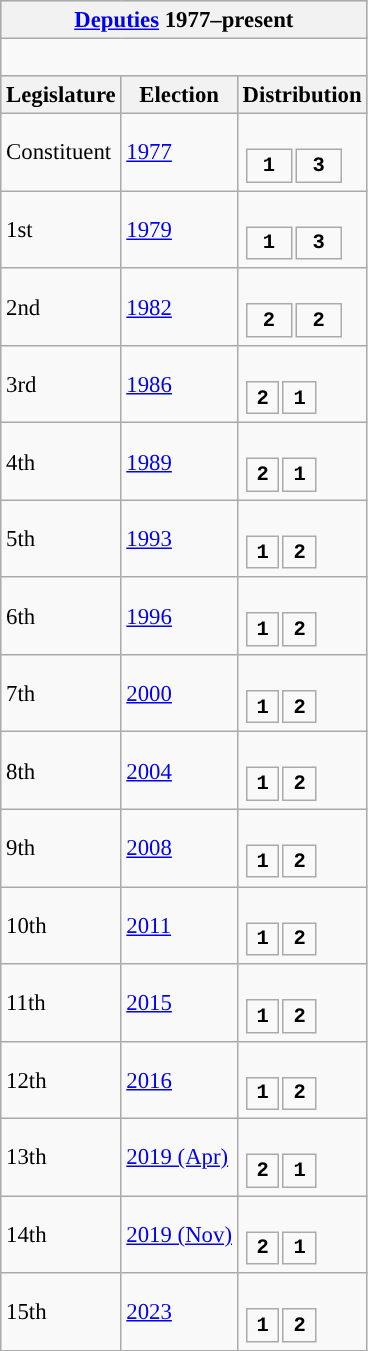<table class="wikitable" style="font-size:95%;">
<tr bgcolor="#CCCCCC">
<th colspan="3"><a href='#'>Deputies</a> 1977–present</th>
</tr>
<tr>
<td colspan="3"><br>






</td>
</tr>
<tr bgcolor="#CCCCCC">
<th>Legislature</th>
<th>Election</th>
<th>Distribution</th>
</tr>
<tr>
<td>Constituent</td>
<td><a href='#'>1977</a></td>
<td><br><table style="width:5em; font-size:90%; text-align:center; font-family:Courier New;">
<tr style="font-weight:bold">
<td style="background:">1</td>
<td style="background:">3</td>
</tr>
</table>
</td>
</tr>
<tr>
<td>1st</td>
<td><a href='#'>1979</a></td>
<td><br><table style="width:5em; font-size:90%; text-align:center; font-family:Courier New;">
<tr style="font-weight:bold">
<td style="background:">1</td>
<td style="background:">3</td>
</tr>
</table>
</td>
</tr>
<tr>
<td>2nd</td>
<td><a href='#'>1982</a></td>
<td><br><table style="width:5em; font-size:90%; text-align:center; font-family:Courier New;">
<tr style="font-weight:bold">
<td style="background:">2</td>
<td style="background:">2</td>
</tr>
</table>
</td>
</tr>
<tr>
<td>3rd</td>
<td><a href='#'>1986</a></td>
<td><br><table style="width:3.75em; font-size:90%; text-align:center; font-family:Courier New;">
<tr style="font-weight:bold">
<td style="background:">2</td>
<td style="background:">1</td>
</tr>
</table>
</td>
</tr>
<tr>
<td>4th</td>
<td><a href='#'>1989</a></td>
<td><br><table style="width:3.75em; font-size:90%; text-align:center; font-family:Courier New;">
<tr style="font-weight:bold">
<td style="background:">2</td>
<td style="background:">1</td>
</tr>
</table>
</td>
</tr>
<tr>
<td>5th</td>
<td><a href='#'>1993</a></td>
<td><br><table style="width:3.75em; font-size:90%; text-align:center; font-family:Courier New;">
<tr style="font-weight:bold">
<td style="background:">1</td>
<td style="background:">2</td>
</tr>
</table>
</td>
</tr>
<tr>
<td>6th</td>
<td><a href='#'>1996</a></td>
<td><br><table style="width:3.75em; font-size:90%; text-align:center; font-family:Courier New;">
<tr style="font-weight:bold">
<td style="background:">1</td>
<td style="background:">2</td>
</tr>
</table>
</td>
</tr>
<tr>
<td>7th</td>
<td><a href='#'>2000</a></td>
<td><br><table style="width:3.75em; font-size:90%; text-align:center; font-family:Courier New;">
<tr style="font-weight:bold">
<td style="background:">1</td>
<td style="background:">2</td>
</tr>
</table>
</td>
</tr>
<tr>
<td>8th</td>
<td><a href='#'>2004</a></td>
<td><br><table style="width:3.75em; font-size:90%; text-align:center; font-family:Courier New;">
<tr style="font-weight:bold">
<td style="background:">1</td>
<td style="background:">2</td>
</tr>
</table>
</td>
</tr>
<tr>
<td>9th</td>
<td><a href='#'>2008</a></td>
<td><br><table style="width:3.75em; font-size:90%; text-align:center; font-family:Courier New;">
<tr style="font-weight:bold">
<td style="background:">1</td>
<td style="background:">2</td>
</tr>
</table>
</td>
</tr>
<tr>
<td>10th</td>
<td><a href='#'>2011</a></td>
<td><br><table style="width:3.75em; font-size:90%; text-align:center; font-family:Courier New;">
<tr style="font-weight:bold">
<td style="background:">1</td>
<td style="background:">2</td>
</tr>
</table>
</td>
</tr>
<tr>
<td>11th</td>
<td><a href='#'>2015</a></td>
<td><br><table style="width:3.75em; font-size:90%; text-align:center; font-family:Courier New;">
<tr style="font-weight:bold">
<td style="background:">1</td>
<td style="background:">2</td>
</tr>
</table>
</td>
</tr>
<tr>
<td>12th</td>
<td><a href='#'>2016</a></td>
<td><br><table style="width:3.75em; font-size:90%; text-align:center; font-family:Courier New;">
<tr style="font-weight:bold">
<td style="background:">1</td>
<td style="background:">2</td>
</tr>
</table>
</td>
</tr>
<tr>
<td>13th</td>
<td><a href='#'>2019 (Apr)</a></td>
<td><br><table style="width:3.75em; font-size:90%; text-align:center; font-family:Courier New;">
<tr style="font-weight:bold">
<td style="background:">2</td>
<td style="background:">1</td>
</tr>
</table>
</td>
</tr>
<tr>
<td>14th</td>
<td><a href='#'>2019 (Nov)</a></td>
<td><br><table style="width:3.75em; font-size:90%; text-align:center; font-family:Courier New;">
<tr style="font-weight:bold">
<td style="background:">2</td>
<td style="background:">1</td>
</tr>
</table>
</td>
</tr>
<tr>
<td>15th</td>
<td><a href='#'>2023</a></td>
<td><br><table style="width:3.75em; font-size:90%; text-align:center; font-family:Courier New;">
<tr style="font-weight:bold">
<td style="background:">1</td>
<td style="background:">2</td>
</tr>
</table>
</td>
</tr>
</table>
